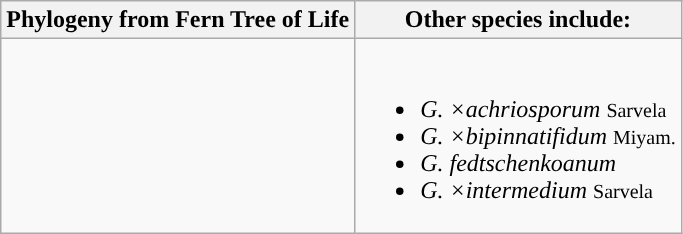<table class="wikitable">
<tr>
<th colspan=1>Phylogeny from Fern Tree of Life</th>
<th colspan=1>Other species include:</th>
</tr>
<tr>
<td style="vertical-align:top"><br></td>
<td><br><ul><li><em>G. ×achriosporum</em> <small>Sarvela</small></li><li><em>G. ×bipinnatifidum</em> <small>Miyam.</small></li><li><em>G. fedtschenkoanum</em> <small></small></li><li><em>G. ×intermedium</em> <small>Sarvela</small></li></ul></td>
</tr>
</table>
